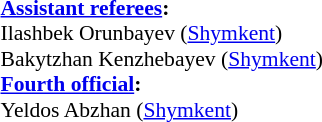<table width=50% style="font-size: 90%">
<tr>
<td><br><strong><a href='#'>Assistant referees</a>:</strong>
<br>Ilashbek Orunbayev (<a href='#'>Shymkent</a>)
<br>Bakytzhan Kenzhebayev (<a href='#'>Shymkent</a>)
<br><strong><a href='#'>Fourth official</a>:</strong>
<br>Yeldos Abzhan (<a href='#'>Shymkent</a>)</td>
</tr>
</table>
